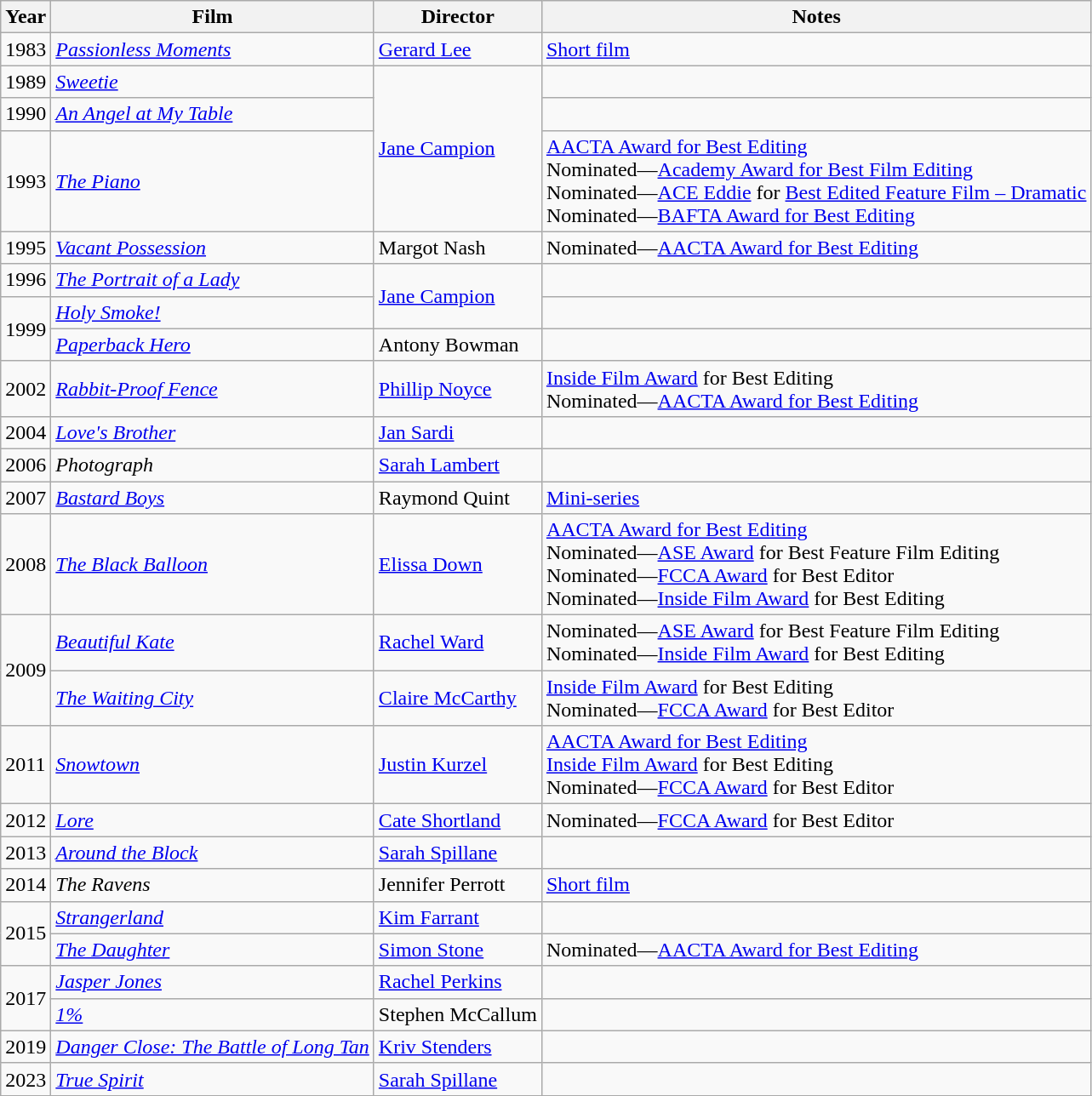<table class="wikitable">
<tr>
<th>Year</th>
<th>Film</th>
<th>Director</th>
<th>Notes</th>
</tr>
<tr>
<td rowspan=2>1983</td>
<td rowspan=2><em><a href='#'>Passionless Moments</a></em></td>
<td><a href='#'>Gerard Lee</a></td>
<td rowspan=2><a href='#'>Short film</a></td>
</tr>
<tr>
<td rowspan=4><a href='#'>Jane Campion</a></td>
</tr>
<tr>
<td>1989</td>
<td><em><a href='#'>Sweetie</a></em></td>
<td></td>
</tr>
<tr>
<td>1990</td>
<td><em><a href='#'>An Angel at My Table</a></em></td>
<td></td>
</tr>
<tr>
<td>1993</td>
<td><em><a href='#'>The Piano</a></em></td>
<td><a href='#'>AACTA Award for Best Editing</a><br>Nominated—<a href='#'>Academy Award for Best Film Editing</a><br>Nominated—<a href='#'>ACE Eddie</a> for <a href='#'>Best Edited Feature Film – Dramatic</a><br>Nominated—<a href='#'>BAFTA Award for Best Editing</a></td>
</tr>
<tr>
<td>1995</td>
<td><em><a href='#'>Vacant Possession</a></em></td>
<td>Margot Nash</td>
<td>Nominated—<a href='#'>AACTA Award for Best Editing</a></td>
</tr>
<tr>
<td>1996</td>
<td><em><a href='#'>The Portrait of a Lady</a></em></td>
<td rowspan=2><a href='#'>Jane Campion</a></td>
<td></td>
</tr>
<tr>
<td rowspan=2>1999</td>
<td><em><a href='#'>Holy Smoke!</a></em></td>
<td></td>
</tr>
<tr>
<td><em><a href='#'>Paperback Hero</a></em></td>
<td>Antony Bowman</td>
<td></td>
</tr>
<tr>
<td>2002</td>
<td><em><a href='#'>Rabbit-Proof Fence</a></em></td>
<td><a href='#'>Phillip Noyce</a></td>
<td><a href='#'>Inside Film Award</a> for Best Editing<br>Nominated—<a href='#'>AACTA Award for Best Editing</a></td>
</tr>
<tr>
<td>2004</td>
<td><em><a href='#'>Love's Brother</a></em></td>
<td><a href='#'>Jan Sardi</a></td>
<td></td>
</tr>
<tr>
<td>2006</td>
<td><em>Photograph</em></td>
<td><a href='#'>Sarah Lambert</a></td>
<td></td>
</tr>
<tr>
<td>2007</td>
<td><em><a href='#'>Bastard Boys</a></em></td>
<td>Raymond Quint</td>
<td><a href='#'>Mini-series</a></td>
</tr>
<tr>
<td>2008</td>
<td><em><a href='#'>The Black Balloon</a></em></td>
<td><a href='#'>Elissa Down</a></td>
<td><a href='#'>AACTA Award for Best Editing</a><br>Nominated—<a href='#'>ASE Award</a> for Best Feature Film Editing<br>Nominated—<a href='#'>FCCA Award</a> for Best Editor<br>Nominated—<a href='#'>Inside Film Award</a> for Best Editing</td>
</tr>
<tr>
<td rowspan=2>2009</td>
<td><em><a href='#'>Beautiful Kate</a></em></td>
<td><a href='#'>Rachel Ward</a></td>
<td>Nominated—<a href='#'>ASE Award</a> for Best Feature Film Editing<br>Nominated—<a href='#'>Inside Film Award</a> for Best Editing</td>
</tr>
<tr>
<td><em><a href='#'>The Waiting City</a></em></td>
<td><a href='#'>Claire McCarthy</a></td>
<td><a href='#'>Inside Film Award</a> for Best Editing<br>Nominated—<a href='#'>FCCA Award</a> for Best Editor</td>
</tr>
<tr>
<td>2011</td>
<td><em><a href='#'>Snowtown</a></em></td>
<td><a href='#'>Justin Kurzel</a></td>
<td><a href='#'>AACTA Award for Best Editing</a><br><a href='#'>Inside Film Award</a> for Best Editing<br>Nominated—<a href='#'>FCCA Award</a> for Best Editor</td>
</tr>
<tr>
<td>2012</td>
<td><em><a href='#'>Lore</a></em></td>
<td><a href='#'>Cate Shortland</a></td>
<td>Nominated—<a href='#'>FCCA Award</a> for Best Editor</td>
</tr>
<tr>
<td>2013</td>
<td><em><a href='#'>Around the Block</a></em></td>
<td><a href='#'>Sarah Spillane</a></td>
<td></td>
</tr>
<tr>
<td>2014</td>
<td><em>The Ravens</em></td>
<td>Jennifer Perrott</td>
<td><a href='#'>Short film</a></td>
</tr>
<tr>
<td rowspan=2>2015</td>
<td><em><a href='#'>Strangerland</a></em></td>
<td><a href='#'>Kim Farrant</a></td>
<td></td>
</tr>
<tr>
<td><em><a href='#'>The Daughter</a></em></td>
<td><a href='#'>Simon Stone</a></td>
<td>Nominated—<a href='#'>AACTA Award for Best Editing</a></td>
</tr>
<tr>
<td rowspan=2>2017</td>
<td><em><a href='#'>Jasper Jones</a></em></td>
<td><a href='#'>Rachel Perkins</a></td>
<td></td>
</tr>
<tr>
<td><em><a href='#'>1%</a></em></td>
<td>Stephen McCallum</td>
<td></td>
</tr>
<tr>
<td>2019</td>
<td><em><a href='#'>Danger Close: The Battle of Long Tan</a></em></td>
<td><a href='#'>Kriv Stenders</a></td>
<td></td>
</tr>
<tr>
<td>2023</td>
<td><em><a href='#'>True Spirit</a></em></td>
<td><a href='#'>Sarah Spillane</a></td>
<td></td>
</tr>
<tr>
</tr>
</table>
